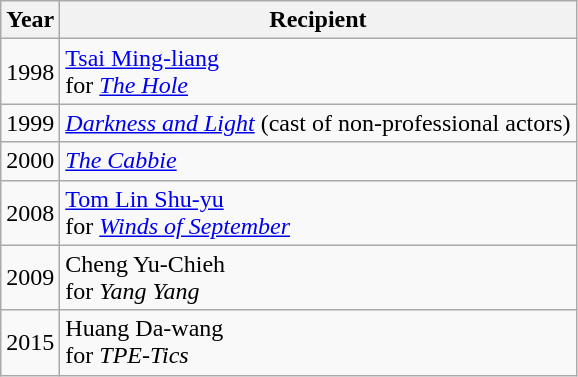<table class="wikitable sortable">
<tr>
<th>Year</th>
<th>Recipient</th>
</tr>
<tr>
<td>1998</td>
<td><a href='#'>Tsai Ming-liang</a><br> for <em><a href='#'>The Hole</a></em></td>
</tr>
<tr>
<td>1999</td>
<td><em><a href='#'>Darkness and Light</a></em> (cast of non-professional actors)</td>
</tr>
<tr>
<td>2000</td>
<td><em><a href='#'>The Cabbie</a></em></td>
</tr>
<tr>
<td>2008</td>
<td><a href='#'>Tom Lin Shu-yu</a><br> for <em><a href='#'>Winds of September</a></em></td>
</tr>
<tr>
<td>2009</td>
<td>Cheng Yu-Chieh<br> for <em>Yang Yang</em></td>
</tr>
<tr>
<td>2015</td>
<td>Huang Da-wang<br> for <em>TPE-Tics</em></td>
</tr>
</table>
